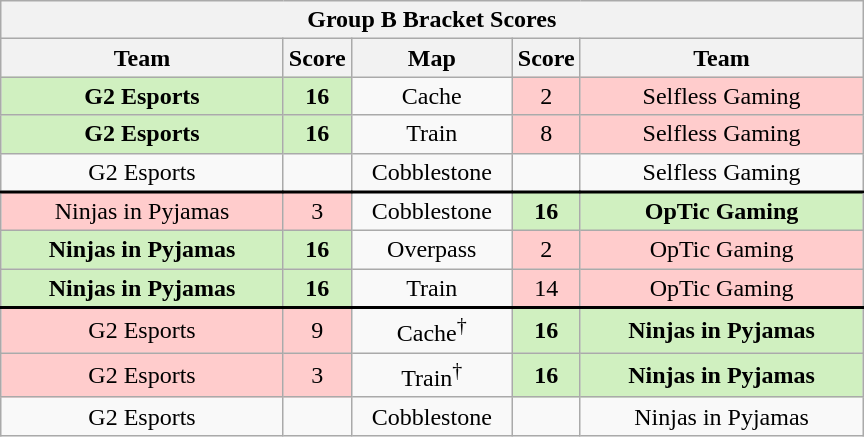<table class="wikitable" style="text-align: center;">
<tr>
<th colspan=5>Group B Bracket Scores</th>
</tr>
<tr>
<th width="181px">Team</th>
<th width="20px">Score</th>
<th width="100px">Map</th>
<th width="20px">Score</th>
<th width="181px">Team</th>
</tr>
<tr>
<td style="background: #D0F0C0;"><strong>G2 Esports</strong></td>
<td style="background: #D0F0C0;"><strong>16</strong></td>
<td>Cache</td>
<td style="background: #FFCCCC;">2</td>
<td style="background: #FFCCCC;">Selfless Gaming</td>
</tr>
<tr>
<td style="background: #D0F0C0;"><strong>G2 Esports</strong></td>
<td style="background: #D0F0C0;"><strong>16</strong></td>
<td>Train</td>
<td style="background: #FFCCCC;">8</td>
<td style="background: #FFCCCC;">Selfless Gaming</td>
</tr>
<tr style="text-align:center;border-width:0 0 2px 0; border-style:solid;border-color:black;">
<td>G2 Esports</td>
<td></td>
<td>Cobblestone</td>
<td></td>
<td>Selfless Gaming</td>
</tr>
<tr>
<td style="background: #FFCCCC;">Ninjas in Pyjamas</td>
<td style="background: #FFCCCC;">3</td>
<td>Cobblestone</td>
<td style="background: #D0F0C0;"><strong>16</strong></td>
<td style="background: #D0F0C0;"><strong>OpTic Gaming</strong></td>
</tr>
<tr>
<td style="background: #D0F0C0;"><strong>Ninjas in Pyjamas</strong></td>
<td style="background: #D0F0C0;"><strong>16</strong></td>
<td>Overpass</td>
<td style="background: #FFCCCC;">2</td>
<td style="background: #FFCCCC;">OpTic Gaming</td>
</tr>
<tr style="text-align:center;border-width:0 0 2px 0; border-style:solid;border-color:black;">
<td style="background: #D0F0C0;"><strong>Ninjas in Pyjamas</strong></td>
<td style="background: #D0F0C0;"><strong>16</strong></td>
<td>Train</td>
<td style="background: #FFCCCC;">14</td>
<td style="background: #FFCCCC;">OpTic Gaming</td>
</tr>
<tr>
<td style="background: #FFCCCC;">G2 Esports</td>
<td style="background: #FFCCCC;">9</td>
<td>Cache<sup>†</sup></td>
<td style="background: #D0F0C0;"><strong>16</strong></td>
<td style="background: #D0F0C0;"><strong>Ninjas in Pyjamas</strong></td>
</tr>
<tr>
<td style="background: #FFCCCC;">G2 Esports</td>
<td style="background: #FFCCCC;">3</td>
<td>Train<sup>†</sup></td>
<td style="background: #D0F0C0;"><strong>16</strong></td>
<td style="background: #D0F0C0;"><strong>Ninjas in Pyjamas</strong></td>
</tr>
<tr>
<td>G2 Esports</td>
<td></td>
<td>Cobblestone</td>
<td></td>
<td>Ninjas in Pyjamas</td>
</tr>
</table>
